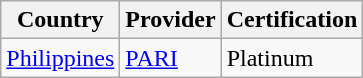<table class="wikitable">
<tr>
<th>Country</th>
<th>Provider</th>
<th>Certification</th>
</tr>
<tr>
<td>  <a href='#'>Philippines</a></td>
<td><a href='#'>PARI</a></td>
<td>Platinum</td>
</tr>
</table>
